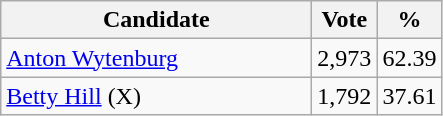<table class="wikitable">
<tr>
<th bgcolor="#DDDDFF" width="200px">Candidate</th>
<th bgcolor="#DDDDFF">Vote</th>
<th bgcolor="#DDDDFF">%</th>
</tr>
<tr>
<td><a href='#'>Anton Wytenburg</a></td>
<td>2,973</td>
<td>62.39</td>
</tr>
<tr>
<td><a href='#'>Betty Hill</a> (X)</td>
<td>1,792</td>
<td>37.61</td>
</tr>
</table>
